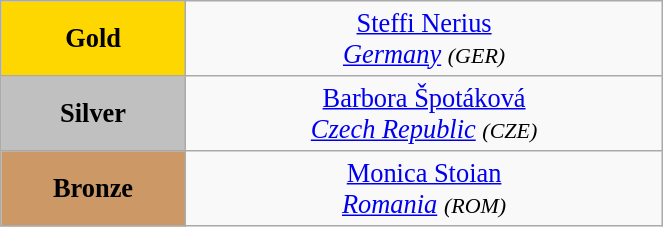<table class="wikitable" style=" text-align:center; font-size:110%;" width="35%">
<tr>
<td bgcolor="gold"><strong>Gold</strong></td>
<td> <a href='#'>Steffi Nerius</a><br><em><a href='#'>Germany</a> <small>(GER)</small></em></td>
</tr>
<tr>
<td bgcolor="silver"><strong>Silver</strong></td>
<td> <a href='#'>Barbora Špotáková</a><br><em><a href='#'>Czech Republic</a> <small>(CZE)</small></em></td>
</tr>
<tr>
<td bgcolor="CC9966"><strong>Bronze</strong></td>
<td> <a href='#'>Monica Stoian</a><br><em><a href='#'>Romania</a> <small>(ROM)</small></em></td>
</tr>
</table>
